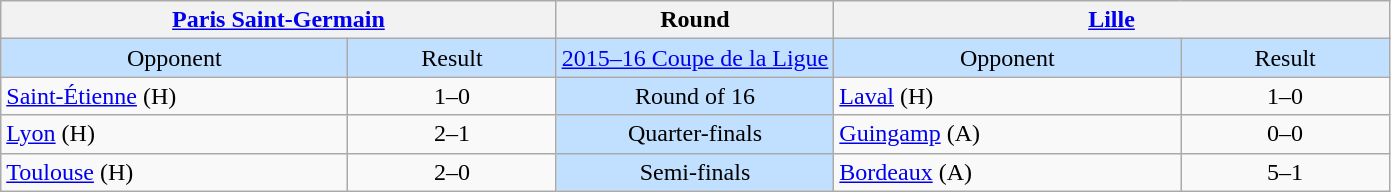<table class="wikitable" style="text-align:center; white-space:nowrap;">
<tr>
<th colspan="2"><a href='#'>Paris Saint-Germain</a></th>
<th>Round</th>
<th colspan="2"><a href='#'>Lille</a></th>
</tr>
<tr style="background:#C1E0FF;">
<td style="width:25%;">Opponent</td>
<td style="width:15%;">Result</td>
<td><a href='#'>2015–16 Coupe de la Ligue</a></td>
<td style="width:25%;">Opponent</td>
<td style="width:15%;">Result</td>
</tr>
<tr>
<td style="text-align:left"><a href='#'>Saint-Étienne</a> (H)</td>
<td>1–0</td>
<td style="background:#C1E0FF;">Round of 16</td>
<td style="text-align:left"><a href='#'>Laval</a> (H)</td>
<td>1–0</td>
</tr>
<tr>
<td style="text-align:left"><a href='#'>Lyon</a> (H)</td>
<td>2–1</td>
<td style="background:#C1E0FF;">Quarter-finals</td>
<td style="text-align:left"><a href='#'>Guingamp</a> (A)</td>
<td>0–0  </td>
</tr>
<tr>
<td style="text-align:left"><a href='#'>Toulouse</a> (H)</td>
<td>2–0</td>
<td style="background:#C1E0FF;">Semi-finals</td>
<td style="text-align:left"><a href='#'>Bordeaux</a> (A)</td>
<td>5–1</td>
</tr>
</table>
